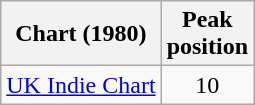<table class="wikitable sortable">
<tr>
<th scope="col">Chart (1980)</th>
<th scope="col">Peak<br>position</th>
</tr>
<tr>
<td><a href='#'>UK Indie Chart</a></td>
<td style="text-align:center;">10</td>
</tr>
</table>
